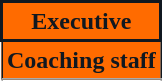<table class="wikitable">
<tr>
<th style="background:#FF6B00; color:#101820; border:2px solid #101820;" scope="col" colspan="2">Executive</th>
</tr>
<tr>
</tr>
<tr>
</tr>
<tr>
</tr>
<tr>
</tr>
<tr>
</tr>
<tr>
</tr>
<tr>
<th style="background:#FF6B00; color:#101820; border:1px solid #101820;" scope="col" colspan="2">Coaching staff<br></th>
</tr>
<tr>
</tr>
<tr>
</tr>
<tr>
</tr>
<tr>
</tr>
<tr>
</tr>
<tr>
</tr>
<tr>
</tr>
<tr>
</tr>
<tr>
</tr>
<tr>
</tr>
<tr>
</tr>
<tr>
</tr>
<tr>
</tr>
<tr>
</tr>
<tr>
</tr>
<tr>
</tr>
<tr>
</tr>
</table>
